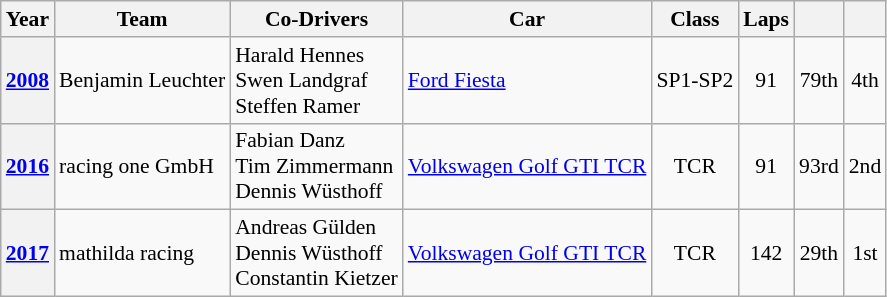<table class="wikitable" style="font-size:90%">
<tr>
<th>Year</th>
<th>Team</th>
<th>Co-Drivers</th>
<th>Car</th>
<th>Class</th>
<th>Laps</th>
<th></th>
<th></th>
</tr>
<tr align="center">
<th><a href='#'>2008</a></th>
<td align=left>Benjamin Leuchter</td>
<td align=left> Harald Hennes<br> Swen Landgraf<br> Steffen Ramer</td>
<td align=left><a href='#'>Ford Fiesta</a></td>
<td>SP1-SP2</td>
<td>91</td>
<td>79th</td>
<td>4th</td>
</tr>
<tr align="center">
<th><a href='#'>2016</a></th>
<td align=left>racing one GmbH</td>
<td align=left> Fabian Danz<br> Tim Zimmermann<br> Dennis Wüsthoff</td>
<td align=left><a href='#'>Volkswagen Golf GTI TCR</a></td>
<td>TCR</td>
<td>91</td>
<td>93rd</td>
<td>2nd</td>
</tr>
<tr align="center">
<th><a href='#'>2017</a></th>
<td align=left>mathilda racing</td>
<td align=left> Andreas Gülden<br> Dennis Wüsthoff<br> Constantin Kietzer</td>
<td align=left><a href='#'>Volkswagen Golf GTI TCR</a></td>
<td>TCR</td>
<td>142</td>
<td>29th</td>
<td>1st</td>
</tr>
</table>
